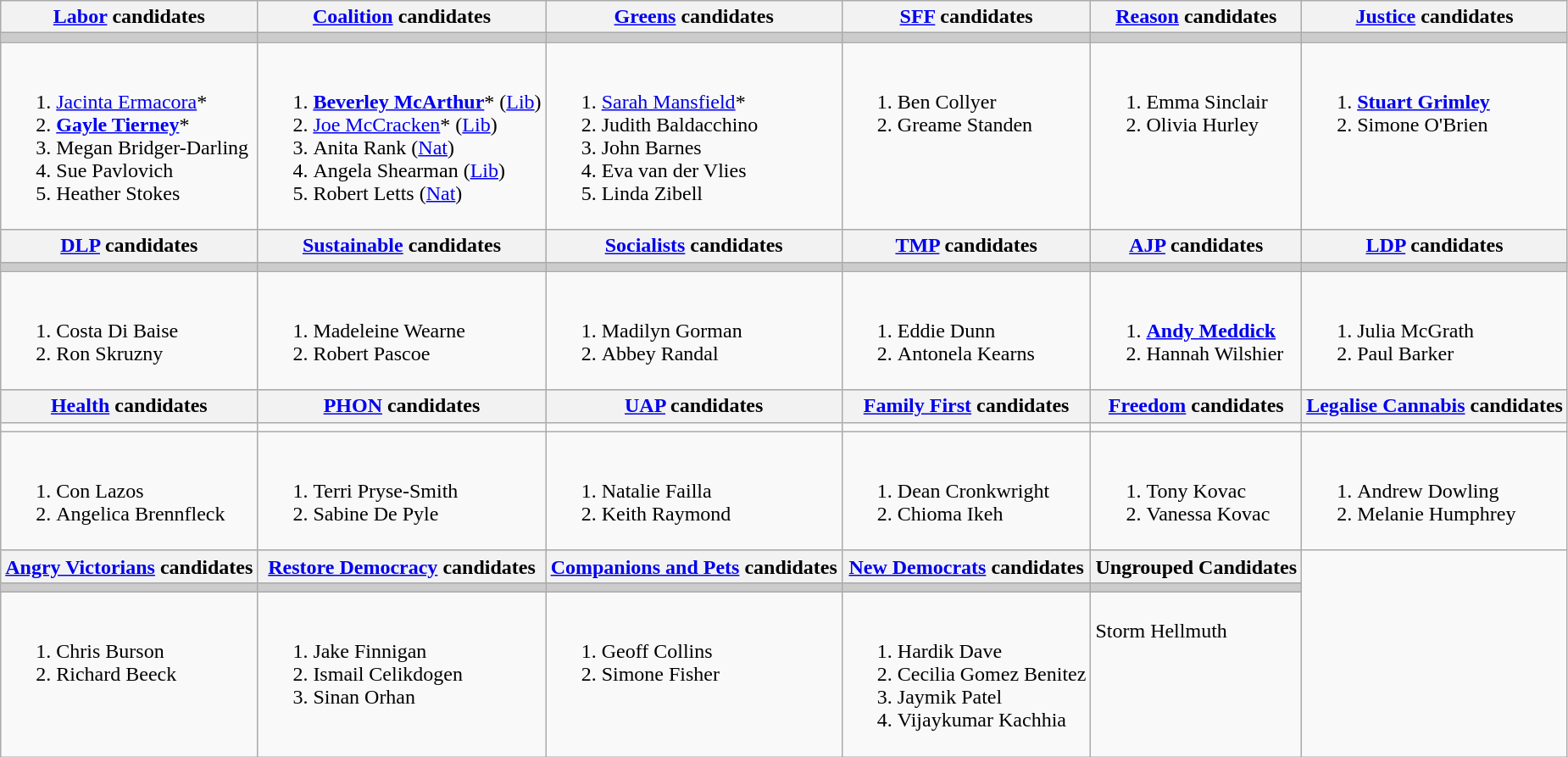<table class="wikitable" style="max-width:90em";>
<tr>
<th><a href='#'>Labor</a> candidates</th>
<th><a href='#'>Coalition</a> candidates</th>
<th><a href='#'>Greens</a> candidates</th>
<th><a href='#'>SFF</a> candidates</th>
<th><a href='#'>Reason</a> candidates</th>
<th><a href='#'>Justice</a> candidates</th>
</tr>
<tr style="background:#ccc;">
<td></td>
<td></td>
<td></td>
<td></td>
<td></td>
<td></td>
</tr>
<tr>
<td><br><ol><li><a href='#'>Jacinta Ermacora</a>*</li><li><strong><a href='#'>Gayle Tierney</a></strong>*</li><li>Megan Bridger-Darling</li><li>Sue Pavlovich</li><li>Heather Stokes</li></ol></td>
<td><br><ol><li><strong><a href='#'>Beverley McArthur</a></strong>* (<a href='#'>Lib</a>)</li><li><a href='#'>Joe McCracken</a>* (<a href='#'>Lib</a>)</li><li>Anita Rank (<a href='#'>Nat</a>)</li><li>Angela Shearman (<a href='#'>Lib</a>)</li><li>Robert Letts (<a href='#'>Nat</a>)</li></ol></td>
<td><br><ol><li><a href='#'>Sarah Mansfield</a>*</li><li>Judith Baldacchino</li><li>John Barnes</li><li>Eva van der Vlies</li><li>Linda Zibell</li></ol></td>
<td valign=top><br><ol><li>Ben Collyer</li><li>Greame Standen</li></ol></td>
<td valign=top><br><ol><li>Emma Sinclair</li><li>Olivia Hurley</li></ol></td>
<td valign=top><br><ol><li><strong><a href='#'>Stuart Grimley</a></strong></li><li>Simone O'Brien</li></ol></td>
</tr>
<tr style="background:#ccc;">
<th><a href='#'>DLP</a> candidates</th>
<th><a href='#'>Sustainable</a> candidates</th>
<th><a href='#'>Socialists</a> candidates</th>
<th><a href='#'>TMP</a> candidates</th>
<th><a href='#'>AJP</a> candidates</th>
<th><a href='#'>LDP</a> candidates</th>
</tr>
<tr style="background:#ccc;">
<td></td>
<td></td>
<td></td>
<td></td>
<td></td>
<td></td>
</tr>
<tr>
<td valign=top><br><ol><li>Costa Di Baise</li><li>Ron Skruzny</li></ol></td>
<td valign=top><br><ol><li>Madeleine Wearne</li><li>Robert Pascoe</li></ol></td>
<td valign=top><br><ol><li>Madilyn Gorman</li><li>Abbey Randal</li></ol></td>
<td valign=top><br><ol><li>Eddie Dunn</li><li>Antonela Kearns</li></ol></td>
<td valign=top><br><ol><li><strong><a href='#'>Andy Meddick</a></strong></li><li>Hannah Wilshier</li></ol></td>
<td valign=top><br><ol><li>Julia McGrath</li><li>Paul Barker</li></ol></td>
</tr>
<tr style="background:#ccc;">
<th><a href='#'>Health</a> candidates</th>
<th><a href='#'>PHON</a> candidates</th>
<th><a href='#'>UAP</a> candidates</th>
<th><a href='#'>Family First</a> candidates</th>
<th><a href='#'>Freedom</a> candidates</th>
<th><a href='#'>Legalise Cannabis</a> candidates</th>
</tr>
<tr>
<td></td>
<td></td>
<td></td>
<td></td>
<td></td>
<td></td>
</tr>
<tr>
<td valign=top><br><ol><li>Con Lazos</li><li>Angelica Brennfleck</li></ol></td>
<td valign=top><br><ol><li>Terri Pryse-Smith</li><li>Sabine De Pyle</li></ol></td>
<td valign=top><br><ol><li>Natalie Failla</li><li>Keith Raymond</li></ol></td>
<td valign=top><br><ol><li>Dean Cronkwright</li><li>Chioma Ikeh</li></ol></td>
<td valign=top><br><ol><li>Tony Kovac</li><li>Vanessa Kovac</li></ol></td>
<td valign=top><br><ol><li>Andrew Dowling</li><li>Melanie Humphrey</li></ol></td>
</tr>
<tr style="background:#ccc;">
<th><a href='#'>Angry Victorians</a> candidates</th>
<th><a href='#'>Restore Democracy</a> candidates</th>
<th><a href='#'>Companions and Pets</a> candidates</th>
<th><a href='#'>New Democrats</a> candidates</th>
<th>Ungrouped Candidates</th>
</tr>
<tr style=background:#ccc>
<td></td>
<td></td>
<td></td>
<td></td>
<td></td>
</tr>
<tr>
<td valign=top><br><ol><li>Chris Burson</li><li>Richard Beeck</li></ol></td>
<td valign=top><br><ol><li>Jake Finnigan</li><li>Ismail Celikdogen</li><li>Sinan Orhan</li></ol></td>
<td valign=top><br><ol><li>Geoff Collins</li><li>Simone Fisher</li></ol></td>
<td valign=top><br><ol><li>Hardik Dave</li><li>Cecilia Gomez Benitez</li><li>Jaymik Patel</li><li>Vijaykumar Kachhia</li></ol></td>
<td valign=top><br>Storm Hellmuth</td>
</tr>
</table>
